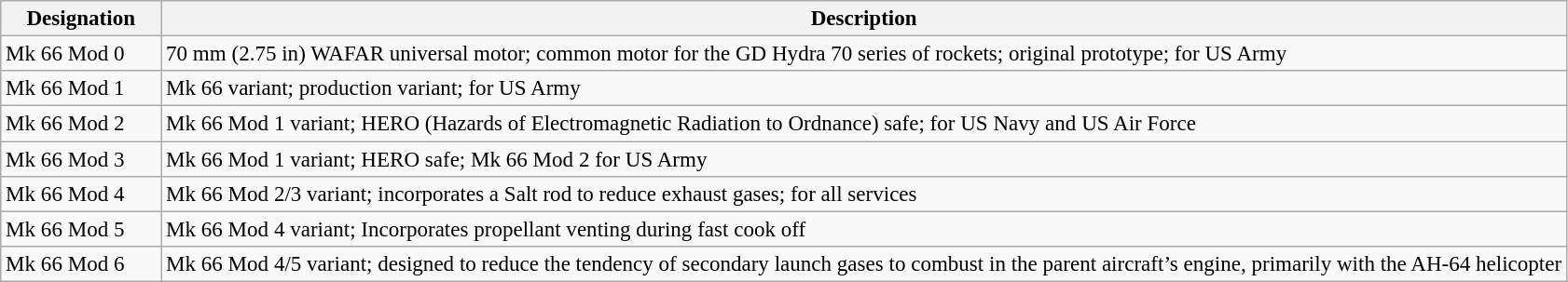<table class="wikitable" style="font-size:96%;">
<tr>
<th style="width: 7em;">Designation</th>
<th>Description</th>
</tr>
<tr style="vertical-align: top;" |>
<td>Mk 66 Mod 0</td>
<td>70 mm (2.75 in) WAFAR universal motor; common motor for the GD Hydra 70 series of rockets; original prototype; for US Army</td>
</tr>
<tr style="vertical-align: top;" |>
<td>Mk 66 Mod 1</td>
<td>Mk 66 variant; production variant; for US Army</td>
</tr>
<tr style="vertical-align: top;" |>
<td>Mk 66 Mod 2</td>
<td>Mk 66 Mod 1 variant; HERO (Hazards of Electromagnetic Radiation to Ordnance) safe; for US Navy and US Air Force</td>
</tr>
<tr style="vertical-align: top;" |>
<td>Mk 66 Mod 3</td>
<td>Mk 66 Mod 1 variant; HERO safe; Mk 66 Mod 2 for US Army</td>
</tr>
<tr style="vertical-align: top;" |>
<td>Mk 66 Mod 4</td>
<td>Mk 66 Mod 2/3 variant; incorporates a Salt rod to reduce exhaust gases; for all services</td>
</tr>
<tr style="vertical-align: top;" |>
<td>Mk 66 Mod 5</td>
<td>Mk 66 Mod 4 variant; Incorporates propellant venting during fast cook off</td>
</tr>
<tr style="vertical-align: top;" |>
<td>Mk 66 Mod 6</td>
<td>Mk 66 Mod 4/5 variant; designed to reduce the tendency of secondary launch gases to combust in the parent aircraft’s engine, primarily with the AH-64 helicopter</td>
</tr>
</table>
